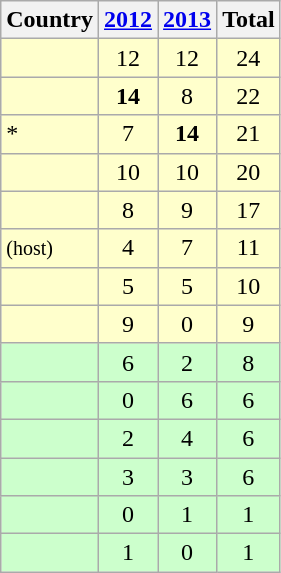<table class="wikitable sortable" style="text-align: center;">
<tr>
<th>Country</th>
<th> <a href='#'>2012</a></th>
<th> <a href='#'>2013</a></th>
<th>Total</th>
</tr>
<tr bgcolor=ffffcc>
<td align=left></td>
<td>12</td>
<td>12</td>
<td>24</td>
</tr>
<tr bgcolor=ffffcc>
<td align=left></td>
<td><strong>14</strong></td>
<td>8</td>
<td>22</td>
</tr>
<tr bgcolor=ffffcc>
<td align=left>*</td>
<td>7</td>
<td><strong>14</strong></td>
<td>21</td>
</tr>
<tr bgcolor=ffffcc>
<td align=left></td>
<td>10</td>
<td>10</td>
<td>20</td>
</tr>
<tr bgcolor=ffffcc>
<td align=left></td>
<td>8</td>
<td>9</td>
<td>17</td>
</tr>
<tr bgcolor=ffffcc>
<td align=left> <small>(host)</small></td>
<td>4</td>
<td>7</td>
<td>11</td>
</tr>
<tr bgcolor=ffffcc>
<td align=left></td>
<td>5</td>
<td>5</td>
<td>10</td>
</tr>
<tr bgcolor=ffffcc>
<td align=left></td>
<td>9</td>
<td>0</td>
<td>9</td>
</tr>
<tr bgcolor=ccffcc>
<td align=left></td>
<td>6</td>
<td>2</td>
<td>8</td>
</tr>
<tr bgcolor=ccffcc>
<td align=left></td>
<td>0</td>
<td>6</td>
<td>6</td>
</tr>
<tr bgcolor=ccffcc>
<td align=left></td>
<td>2</td>
<td>4</td>
<td>6</td>
</tr>
<tr bgcolor=ccffcc>
<td align=left></td>
<td>3</td>
<td>3</td>
<td>6</td>
</tr>
<tr bgcolor=ccffcc>
<td align=left></td>
<td>0</td>
<td>1</td>
<td>1</td>
</tr>
<tr bgcolor=ccffcc>
<td align=left></td>
<td>1</td>
<td>0</td>
<td>1</td>
</tr>
</table>
